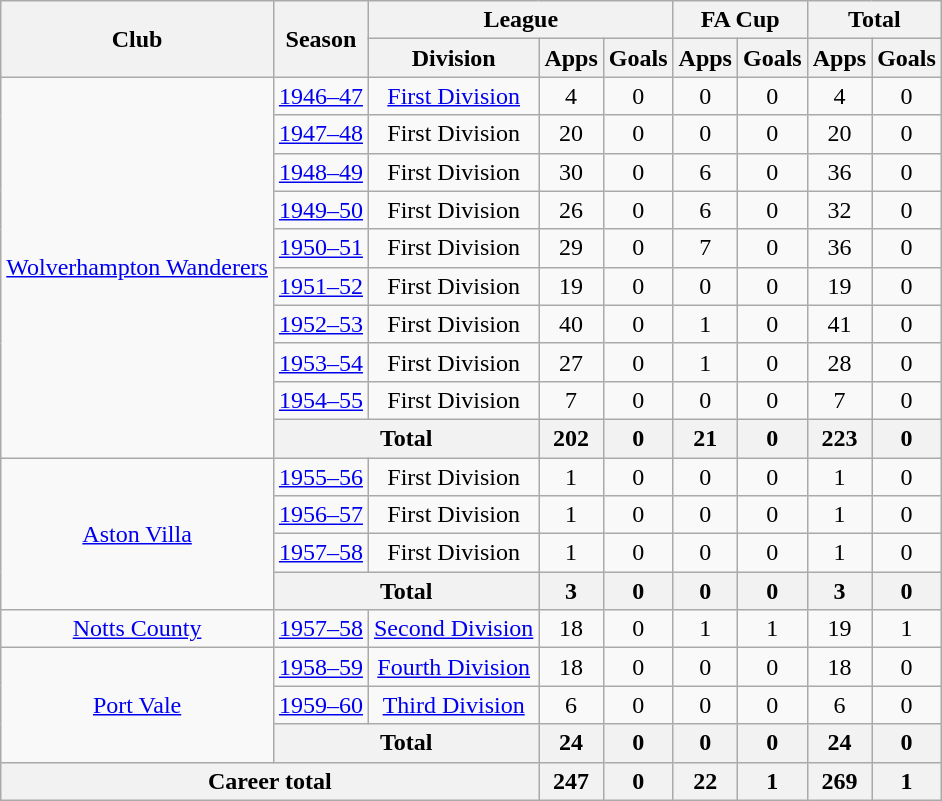<table class="wikitable" style="text-align: center;">
<tr>
<th rowspan="2">Club</th>
<th rowspan="2">Season</th>
<th colspan="3">League</th>
<th colspan="2">FA Cup</th>
<th colspan="2">Total</th>
</tr>
<tr>
<th>Division</th>
<th>Apps</th>
<th>Goals</th>
<th>Apps</th>
<th>Goals</th>
<th>Apps</th>
<th>Goals</th>
</tr>
<tr>
<td rowspan="10"><a href='#'>Wolverhampton Wanderers</a></td>
<td><a href='#'>1946–47</a></td>
<td><a href='#'>First Division</a></td>
<td>4</td>
<td>0</td>
<td>0</td>
<td>0</td>
<td>4</td>
<td>0</td>
</tr>
<tr>
<td><a href='#'>1947–48</a></td>
<td>First Division</td>
<td>20</td>
<td>0</td>
<td>0</td>
<td>0</td>
<td>20</td>
<td>0</td>
</tr>
<tr>
<td><a href='#'>1948–49</a></td>
<td>First Division</td>
<td>30</td>
<td>0</td>
<td>6</td>
<td>0</td>
<td>36</td>
<td>0</td>
</tr>
<tr>
<td><a href='#'>1949–50</a></td>
<td>First Division</td>
<td>26</td>
<td>0</td>
<td>6</td>
<td>0</td>
<td>32</td>
<td>0</td>
</tr>
<tr>
<td><a href='#'>1950–51</a></td>
<td>First Division</td>
<td>29</td>
<td>0</td>
<td>7</td>
<td>0</td>
<td>36</td>
<td>0</td>
</tr>
<tr>
<td><a href='#'>1951–52</a></td>
<td>First Division</td>
<td>19</td>
<td>0</td>
<td>0</td>
<td>0</td>
<td>19</td>
<td>0</td>
</tr>
<tr>
<td><a href='#'>1952–53</a></td>
<td>First Division</td>
<td>40</td>
<td>0</td>
<td>1</td>
<td>0</td>
<td>41</td>
<td>0</td>
</tr>
<tr>
<td><a href='#'>1953–54</a></td>
<td>First Division</td>
<td>27</td>
<td>0</td>
<td>1</td>
<td>0</td>
<td>28</td>
<td>0</td>
</tr>
<tr>
<td><a href='#'>1954–55</a></td>
<td>First Division</td>
<td>7</td>
<td>0</td>
<td>0</td>
<td>0</td>
<td>7</td>
<td>0</td>
</tr>
<tr>
<th colspan="2">Total</th>
<th>202</th>
<th>0</th>
<th>21</th>
<th>0</th>
<th>223</th>
<th>0</th>
</tr>
<tr>
<td rowspan="4"><a href='#'>Aston Villa</a></td>
<td><a href='#'>1955–56</a></td>
<td>First Division</td>
<td>1</td>
<td>0</td>
<td>0</td>
<td>0</td>
<td>1</td>
<td>0</td>
</tr>
<tr>
<td><a href='#'>1956–57</a></td>
<td>First Division</td>
<td>1</td>
<td>0</td>
<td>0</td>
<td>0</td>
<td>1</td>
<td>0</td>
</tr>
<tr>
<td><a href='#'>1957–58</a></td>
<td>First Division</td>
<td>1</td>
<td>0</td>
<td>0</td>
<td>0</td>
<td>1</td>
<td>0</td>
</tr>
<tr>
<th colspan="2">Total</th>
<th>3</th>
<th>0</th>
<th>0</th>
<th>0</th>
<th>3</th>
<th>0</th>
</tr>
<tr>
<td><a href='#'>Notts County</a></td>
<td><a href='#'>1957–58</a></td>
<td><a href='#'>Second Division</a></td>
<td>18</td>
<td>0</td>
<td>1</td>
<td>1</td>
<td>19</td>
<td>1</td>
</tr>
<tr>
<td rowspan="3"><a href='#'>Port Vale</a></td>
<td><a href='#'>1958–59</a></td>
<td><a href='#'>Fourth Division</a></td>
<td>18</td>
<td>0</td>
<td>0</td>
<td>0</td>
<td>18</td>
<td>0</td>
</tr>
<tr>
<td><a href='#'>1959–60</a></td>
<td><a href='#'>Third Division</a></td>
<td>6</td>
<td>0</td>
<td>0</td>
<td>0</td>
<td>6</td>
<td>0</td>
</tr>
<tr>
<th colspan="2">Total</th>
<th>24</th>
<th>0</th>
<th>0</th>
<th>0</th>
<th>24</th>
<th>0</th>
</tr>
<tr>
<th colspan="3">Career total</th>
<th>247</th>
<th>0</th>
<th>22</th>
<th>1</th>
<th>269</th>
<th>1</th>
</tr>
</table>
